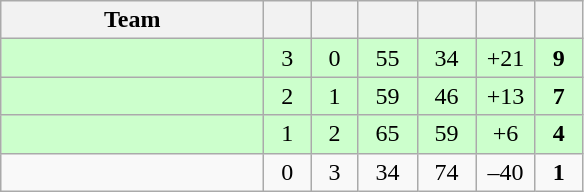<table class="wikitable" style="text-align:center;">
<tr>
<th style="width:10.5em;">Team</th>
<th style="width:1.5em;"></th>
<th style="width:1.5em;"></th>
<th style="width:2.0em;"></th>
<th style="width:2.0em;"></th>
<th style="width:2.0em;"></th>
<th style="width:1.5em;"></th>
</tr>
<tr bgcolor="#cfc">
<td align="left"></td>
<td>3</td>
<td>0</td>
<td>55</td>
<td>34</td>
<td>+21</td>
<td><strong>9</strong></td>
</tr>
<tr bgcolor="#cfc">
<td align="left"></td>
<td>2</td>
<td>1</td>
<td>59</td>
<td>46</td>
<td>+13</td>
<td><strong>7</strong></td>
</tr>
<tr bgcolor=#cfc>
<td align="left"></td>
<td>1</td>
<td>2</td>
<td>65</td>
<td>59</td>
<td>+6</td>
<td><strong>4</strong></td>
</tr>
<tr>
<td align="left"></td>
<td>0</td>
<td>3</td>
<td>34</td>
<td>74</td>
<td>–40</td>
<td><strong>1</strong></td>
</tr>
</table>
